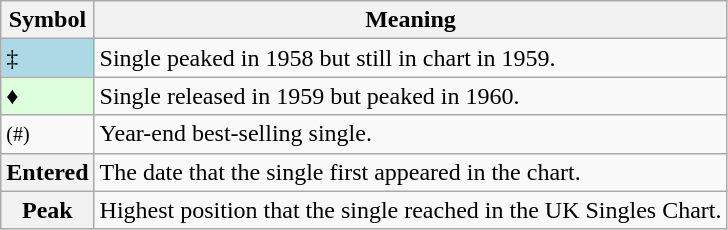<table Class="wikitable">
<tr>
<th>Symbol</th>
<th>Meaning</th>
</tr>
<tr>
<td bgcolor=lightblue>‡</td>
<td>Single peaked in 1958 but still in chart in 1959.</td>
</tr>
<tr>
<td bgcolor=#DDFFDD>♦</td>
<td>Single released in 1959 but peaked in 1960.</td>
</tr>
<tr>
<td><small>(#)</small></td>
<td>Year-end best-selling single.</td>
</tr>
<tr>
<th>Entered</th>
<td>The date that the single first appeared in the chart.</td>
</tr>
<tr>
<th>Peak</th>
<td>Highest position that the single reached in the UK Singles Chart.</td>
</tr>
</table>
